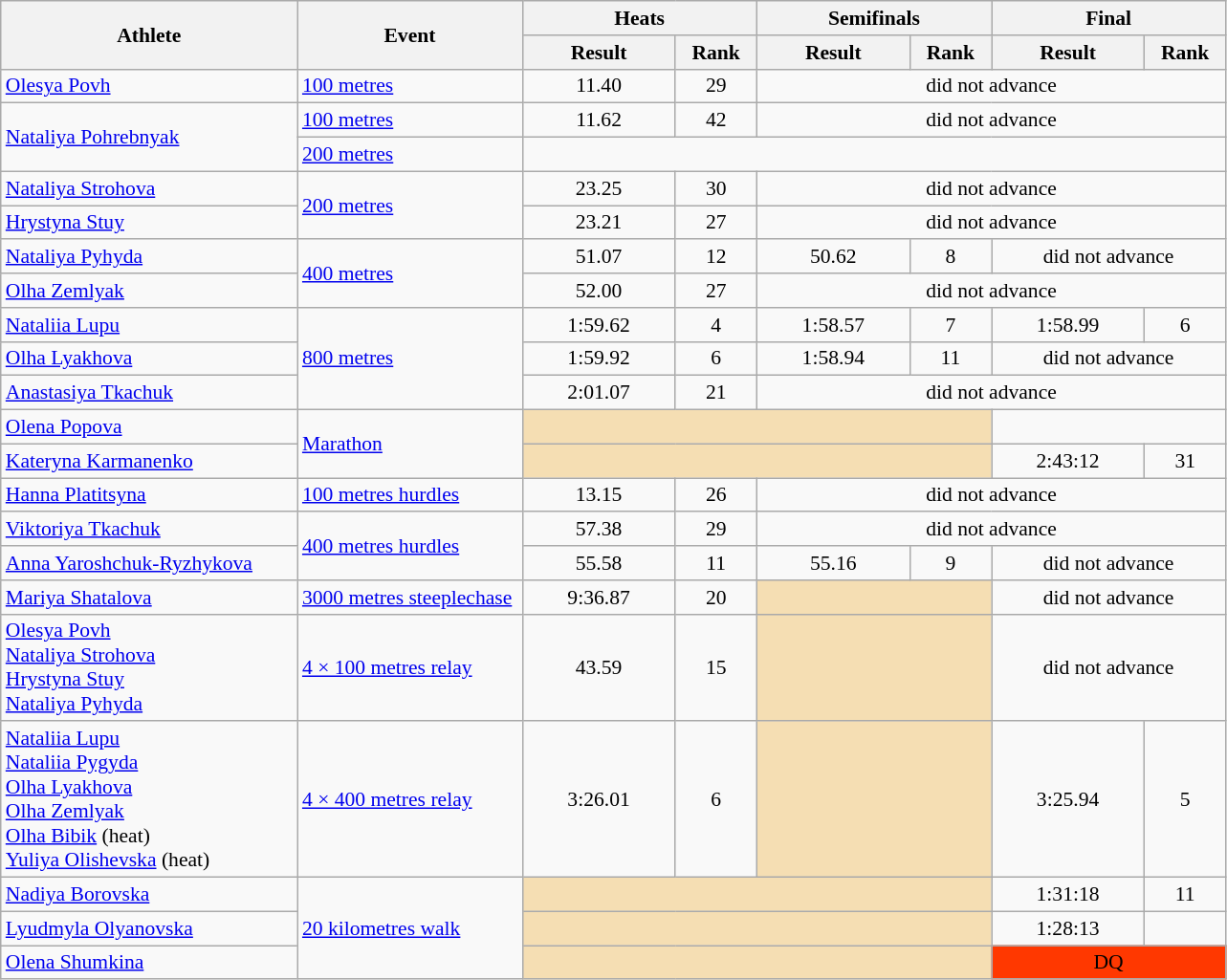<table class=wikitable style="font-size:90%;">
<tr>
<th rowspan=2 width=200>Athlete</th>
<th rowspan=2 width=150>Event</th>
<th colspan=2 width=150>Heats</th>
<th colspan=2 width=150>Semifinals</th>
<th colspan=2 width=150>Final</th>
</tr>
<tr>
<th width=100>Result</th>
<th width=50>Rank</th>
<th width=100>Result</th>
<th width=50>Rank</th>
<th width=100>Result</th>
<th width=50>Rank</th>
</tr>
<tr style=text-align:center>
<td style=text-align:left><a href='#'>Olesya Povh</a></td>
<td style=text-align:left><a href='#'>100 metres</a></td>
<td>11.40</td>
<td>29</td>
<td colspan=4>did not advance</td>
</tr>
<tr style=text-align:center>
<td style=text-align:left rowspan=2><a href='#'>Nataliya Pohrebnyak</a></td>
<td style=text-align:left><a href='#'>100 metres</a></td>
<td>11.62</td>
<td>42</td>
<td colspan=4>did not advance</td>
</tr>
<tr style=text-align:center>
<td style=text-align:left><a href='#'>200 metres</a></td>
<td colspan=6></td>
</tr>
<tr style=text-align:center>
<td style=text-align:left><a href='#'>Nataliya Strohova</a></td>
<td style=text-align:left rowspan=2><a href='#'>200 metres</a></td>
<td>23.25</td>
<td>30</td>
<td colspan=4>did not advance</td>
</tr>
<tr style=text-align:center>
<td style=text-align:left><a href='#'>Hrystyna Stuy</a></td>
<td>23.21</td>
<td>27</td>
<td colspan=4>did not advance</td>
</tr>
<tr style=text-align:center>
<td style=text-align:left><a href='#'>Nataliya Pyhyda</a></td>
<td style=text-align:left rowspan=2><a href='#'>400 metres</a></td>
<td>51.07 </td>
<td>12</td>
<td>50.62 </td>
<td>8</td>
<td colspan=2>did not advance</td>
</tr>
<tr style=text-align:center>
<td style=text-align:left><a href='#'>Olha Zemlyak</a></td>
<td>52.00</td>
<td>27</td>
<td colspan=4>did not advance</td>
</tr>
<tr style=text-align:center>
<td style=text-align:left><a href='#'>Nataliia Lupu</a></td>
<td style=text-align:left rowspan=3><a href='#'>800 metres</a></td>
<td>1:59.62 </td>
<td>4</td>
<td>1:58.57 </td>
<td>7</td>
<td>1:58.99</td>
<td>6</td>
</tr>
<tr style=text-align:center>
<td style=text-align:left><a href='#'>Olha Lyakhova</a></td>
<td>1:59.92 </td>
<td>6</td>
<td>1:58.94 </td>
<td>11</td>
<td colspan=2>did not advance</td>
</tr>
<tr style=text-align:center>
<td style=text-align:left><a href='#'>Anastasiya Tkachuk</a></td>
<td>2:01.07</td>
<td>21</td>
<td colspan=4>did not advance</td>
</tr>
<tr style=text-align:center>
<td style=text-align:left><a href='#'>Olena Popova</a></td>
<td style=text-align:left rowspan=2><a href='#'>Marathon</a></td>
<td colspan=4 bgcolor="wheat"></td>
<td colspan=2></td>
</tr>
<tr style=text-align:center>
<td style=text-align:left><a href='#'>Kateryna Karmanenko</a></td>
<td colspan=4 bgcolor="wheat"></td>
<td>2:43:12 </td>
<td>31</td>
</tr>
<tr style=text-align:center>
<td style=text-align:left><a href='#'>Hanna Platitsyna</a></td>
<td style=text-align:left><a href='#'>100 metres hurdles</a></td>
<td>13.15</td>
<td>26</td>
<td colspan=4>did not advance</td>
</tr>
<tr style=text-align:center>
<td style=text-align:left><a href='#'>Viktoriya Tkachuk</a></td>
<td style=text-align:left rowspan=2><a href='#'>400 metres hurdles</a></td>
<td>57.38</td>
<td>29</td>
<td colspan=4>did not advance</td>
</tr>
<tr style=text-align:center>
<td style=text-align:left><a href='#'>Anna Yaroshchuk-Ryzhykova</a></td>
<td>55.58 </td>
<td>11</td>
<td>55.16 </td>
<td>9</td>
<td colspan=2>did not advance</td>
</tr>
<tr style=text-align:center>
<td style=text-align:left><a href='#'>Mariya Shatalova</a></td>
<td style=text-align:left><a href='#'>3000 metres steeplechase</a></td>
<td>9:36.87 </td>
<td>20</td>
<td colspan=2 bgcolor="wheat"></td>
<td colspan=2>did not advance</td>
</tr>
<tr style=text-align:center>
<td style=text-align:left><a href='#'>Olesya Povh</a><br><a href='#'>Nataliya Strohova</a><br><a href='#'>Hrystyna Stuy</a><br><a href='#'>Nataliya Pyhyda</a></td>
<td style=text-align:left><a href='#'>4 × 100 metres relay</a></td>
<td>43.59</td>
<td>15</td>
<td colspan=2 bgcolor="wheat"></td>
<td colspan=2>did not advance</td>
</tr>
<tr style=text-align:center>
<td style=text-align:left><a href='#'>Nataliia Lupu</a><br><a href='#'>Nataliia Pygyda</a><br><a href='#'>Olha Lyakhova</a><br><a href='#'>Olha Zemlyak</a><br><a href='#'>Olha Bibik</a> (heat)<br><a href='#'>Yuliya Olishevska</a> (heat)</td>
<td style=text-align:left><a href='#'>4 × 400 metres relay</a></td>
<td>3:26.01 </td>
<td>6</td>
<td colspan=2 bgcolor="wheat"></td>
<td>3:25.94 </td>
<td>5</td>
</tr>
<tr style=text-align:center>
<td style=text-align:left><a href='#'>Nadiya Borovska</a></td>
<td style=text-align:left rowspan=3><a href='#'>20 kilometres walk</a></td>
<td colspan=4 bgcolor="wheat"></td>
<td>1:31:18</td>
<td>11</td>
</tr>
<tr style=text-align:center>
<td style=text-align:left><a href='#'>Lyudmyla Olyanovska</a></td>
<td colspan=4 bgcolor="wheat"></td>
<td>1:28:13</td>
<td></td>
</tr>
<tr style=text-align:center>
<td style=text-align:left><a href='#'>Olena Shumkina</a></td>
<td colspan=4 bgcolor="wheat"></td>
<td colspan=2, bgcolor="#FF3800", align=center>DQ</td>
</tr>
</table>
